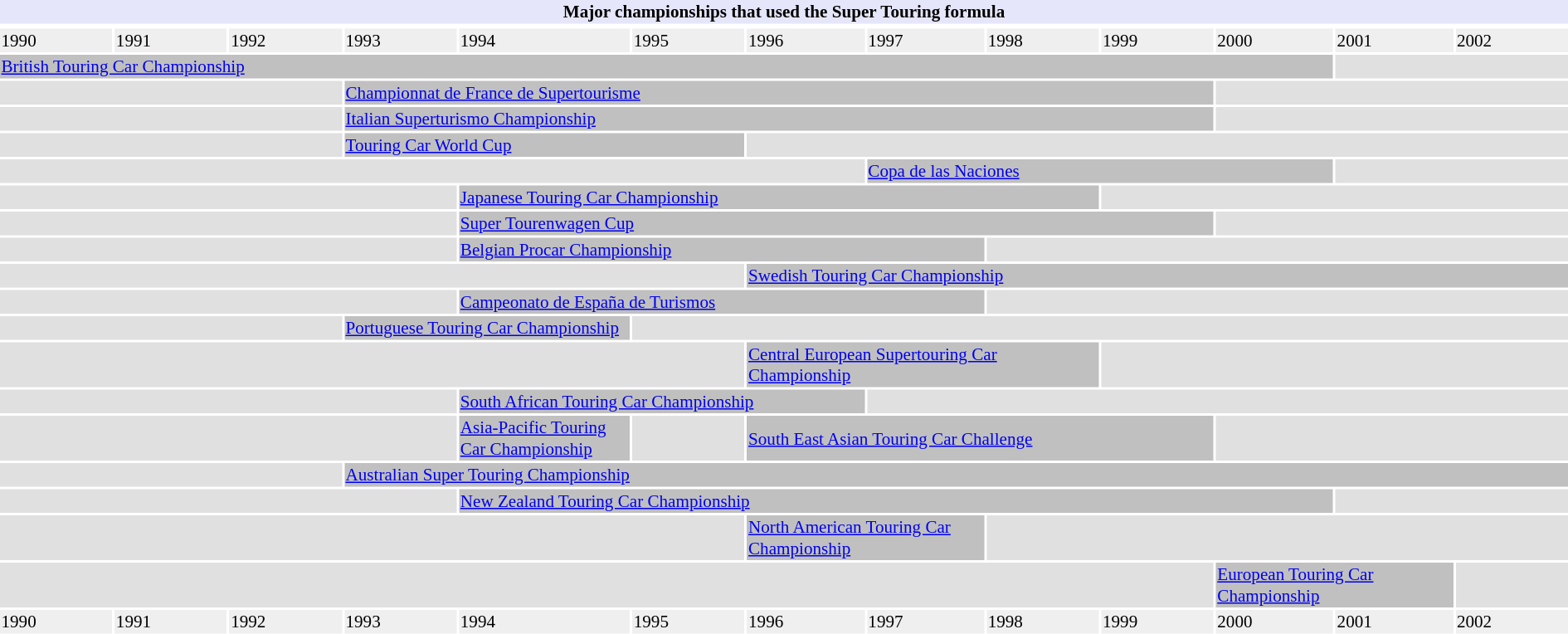<table class="toccolours" style="font-size:88%">
<tr>
<th colspan=31 style="background:lavender">Major championships that used the Super Touring formula</th>
</tr>
<tr>
</tr>
<tr style="background:#EFEFEF;">
<td width=3%>1990</td>
<td width=3%>1991</td>
<td width=3%>1992</td>
<td width=3%>1993</td>
<td width=3%>1994</td>
<td width=3%>1995</td>
<td width=3%>1996</td>
<td width=3%>1997</td>
<td width=3%>1998</td>
<td width=3%>1999</td>
<td width=3%>2000</td>
<td width=3%>2001</td>
<td width=3%>2002</td>
</tr>
<tr>
<td colspan=11 style="background:#C0C0C0;"><a href='#'>British Touring Car Championship</a></td>
<td colspan= 2 style="background:#E0E0E0;"></td>
</tr>
<tr>
<td colspan= 3 style="background:#E0E0E0;"></td>
<td colspan= 7 style="background:#C0C0C0;"><a href='#'>Championnat de France de Supertourisme</a></td>
<td colspan= 3 style="background:#E0E0E0;"></td>
</tr>
<tr>
<td colspan= 3 style="background:#E0E0E0;"></td>
<td colspan= 7 style="background:#C0C0C0;"><a href='#'>Italian Superturismo Championship</a></td>
<td colspan= 3 style="background:#E0E0E0;"></td>
</tr>
<tr>
<td colspan= 3 style="background:#E0E0E0;"></td>
<td colspan= 3 style="background:#C0C0C0;"><a href='#'>Touring Car World Cup</a></td>
<td colspan= 7 style="background:#E0E0E0;"></td>
</tr>
<tr>
<td colspan= 7 style="background:#E0E0E0;"></td>
<td colspan= 4 style="background:#C0C0C0;"><a href='#'>Copa de las Naciones</a></td>
<td colspan= 6 style="background:#E0E0E0;"></td>
</tr>
<tr>
<td colspan= 4 style="background:#E0E0E0;"></td>
<td colspan= 5 style="background:#C0C0C0;"><a href='#'>Japanese Touring Car Championship</a></td>
<td colspan= 6 style="background:#E0E0E0;"></td>
</tr>
<tr>
<td colspan= 4 style="background:#E0E0E0;"></td>
<td colspan= 6 style="background:#C0C0C0;"><a href='#'>Super Tourenwagen Cup</a></td>
<td colspan= 5 style="background:#E0E0E0;"></td>
</tr>
<tr>
<td colspan= 4 style="background:#E0E0E0;"></td>
<td colspan= 4 style="background:#C0C0C0;"><a href='#'>Belgian Procar Championship</a></td>
<td colspan= 7 style="background:#E0E0E0;"></td>
</tr>
<tr>
<td colspan= 6 style="background:#E0E0E0;"></td>
<td colspan= 7 style="background:#C0C0C0;"><a href='#'>Swedish Touring Car Championship</a></td>
</tr>
<tr>
<td colspan= 4 style="background:#E0E0E0;"></td>
<td colspan= 4 style="background:#C0C0C0;"><a href='#'>Campeonato de España de Turismos</a></td>
<td colspan= 5 style="background:#E0E0E0;"></td>
</tr>
<tr>
<td colspan= 3 style="background:#E0E0E0;"></td>
<td colspan= 2 style="background:#C0C0C0;"><a href='#'>Portuguese Touring Car Championship</a></td>
<td colspan=10 style="background:#E0E0E0;"></td>
</tr>
<tr>
<td colspan= 6 style="background:#E0E0E0;"></td>
<td colspan= 3 style="background:#C0C0C0;"><a href='#'>Central European Supertouring Car Championship</a></td>
<td colspan= 4 style="background:#E0E0E0;"></td>
</tr>
<tr>
<td colspan= 4 style="background:#E0E0E0;"></td>
<td colspan= 3 style="background:#C0C0C0;"><a href='#'>South African Touring Car Championship</a></td>
<td colspan= 6 style="background:#E0E0E0;"></td>
</tr>
<tr>
<td colspan= 4 style="background:#E0E0E0;"></td>
<td colspan= 1 style="background:#C0C0C0;"><a href='#'>Asia-Pacific Touring Car Championship</a></td>
<td colspan= 1 style="background:#E0E0E0;"></td>
<td colspan= 4 style="background:#C0C0C0;"><a href='#'>South East Asian Touring Car Challenge</a></td>
<td colspan= 3 style="background:#E0E0E0;"></td>
</tr>
<tr>
<td colspan= 3 style="background:#E0E0E0;"></td>
<td colspan=10 style="background:#C0C0C0;"><a href='#'>Australian Super Touring Championship</a></td>
</tr>
<tr>
<td colspan= 4 style="background:#E0E0E0;"></td>
<td colspan= 7 style="background:#C0C0C0;"><a href='#'>New Zealand Touring Car Championship</a></td>
<td colspan= 2 style="background:#E0E0E0;"></td>
</tr>
<tr>
<td colspan= 6 style="background:#E0E0E0;"></td>
<td colspan= 2 style="background:#C0C0C0;"><a href='#'>North American Touring Car Championship</a></td>
<td colspan= 5 style="background:#E0E0E0;"></td>
</tr>
<tr>
<td colspan=10 style="background:#E0E0E0;"></td>
<td colspan= 2 style="background:#C0C0C0;"><a href='#'>European Touring Car Championship</a></td>
<td colspan= 1 style="background:#E0E0E0;"></td>
</tr>
<tr style="background:#EFEFEF;">
<td width=3%>1990</td>
<td width=3%>1991</td>
<td width=3%>1992</td>
<td width=3%>1993</td>
<td width=3%>1994</td>
<td width=3%>1995</td>
<td width=3%>1996</td>
<td width=3%>1997</td>
<td width=3%>1998</td>
<td width=3%>1999</td>
<td width=3%>2000</td>
<td width=3%>2001</td>
<td width=3%>2002</td>
</tr>
</table>
